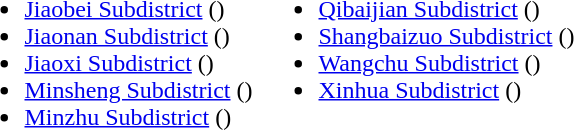<table>
<tr>
<td valign="top"><br><ul><li><a href='#'>Jiaobei Subdistrict</a> ()</li><li><a href='#'>Jiaonan Subdistrict</a> ()</li><li><a href='#'>Jiaoxi Subdistrict</a> ()</li><li><a href='#'>Minsheng Subdistrict</a> ()</li><li><a href='#'>Minzhu Subdistrict</a> ()</li></ul></td>
<td valign="top"><br><ul><li><a href='#'>Qibaijian Subdistrict</a> ()</li><li><a href='#'>Shangbaizuo Subdistrict</a> ()</li><li><a href='#'>Wangchu Subdistrict</a> ()</li><li><a href='#'>Xinhua Subdistrict</a> ()</li></ul></td>
</tr>
</table>
